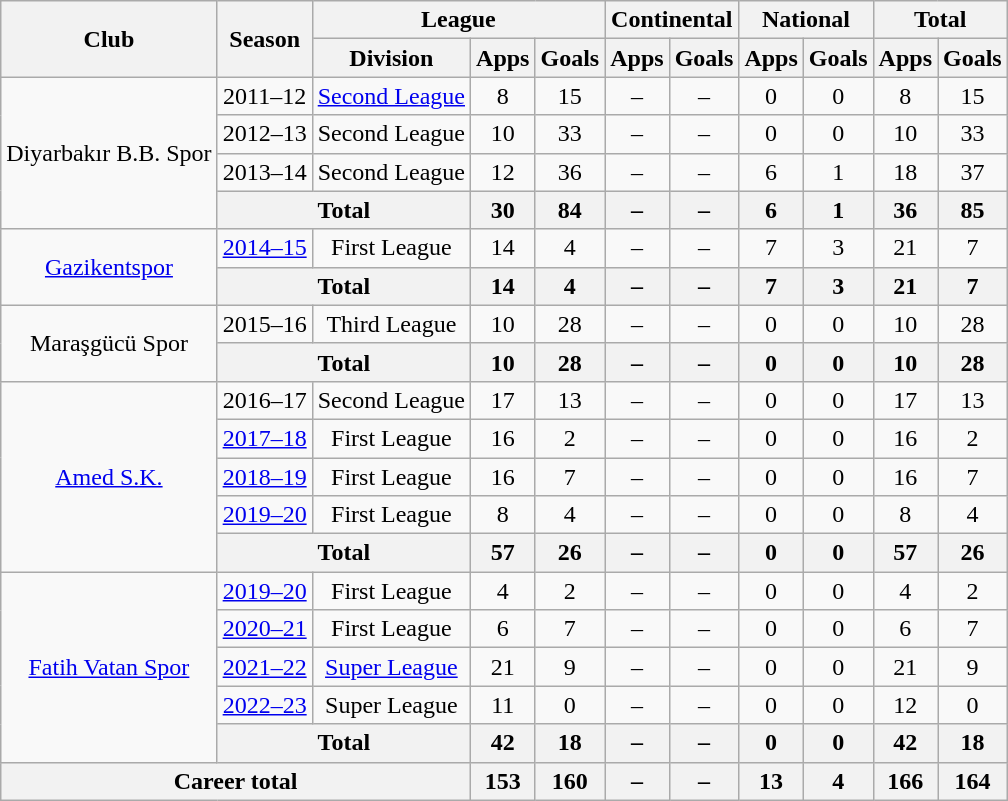<table class="wikitable" style="text-align: center;">
<tr>
<th rowspan="2">Club</th>
<th rowspan="2">Season</th>
<th colspan="3">League</th>
<th colspan="2">Continental</th>
<th colspan="2">National</th>
<th colspan="2">Total</th>
</tr>
<tr>
<th>Division</th>
<th>Apps</th>
<th>Goals</th>
<th>Apps</th>
<th>Goals</th>
<th>Apps</th>
<th>Goals</th>
<th>Apps</th>
<th>Goals</th>
</tr>
<tr>
<td rowspan=4>Diyarbakır B.B. Spor</td>
<td>2011–12</td>
<td><a href='#'>Second League</a></td>
<td>8</td>
<td>15</td>
<td>–</td>
<td>–</td>
<td>0</td>
<td>0</td>
<td>8</td>
<td>15</td>
</tr>
<tr>
<td>2012–13</td>
<td>Second League</td>
<td>10</td>
<td>33</td>
<td>–</td>
<td>–</td>
<td>0</td>
<td>0</td>
<td>10</td>
<td>33</td>
</tr>
<tr>
<td>2013–14</td>
<td>Second League</td>
<td>12</td>
<td>36</td>
<td>–</td>
<td>–</td>
<td>6</td>
<td>1</td>
<td>18</td>
<td>37</td>
</tr>
<tr>
<th colspan="2">Total</th>
<th>30</th>
<th>84</th>
<th>–</th>
<th>–</th>
<th>6</th>
<th>1</th>
<th>36</th>
<th>85</th>
</tr>
<tr>
<td rowspan=2><a href='#'>Gazikentspor</a></td>
<td><a href='#'>2014–15</a></td>
<td>First League</td>
<td>14</td>
<td>4</td>
<td>–</td>
<td>–</td>
<td>7</td>
<td>3</td>
<td>21</td>
<td>7</td>
</tr>
<tr>
<th colspan="2">Total</th>
<th>14</th>
<th>4</th>
<th>–</th>
<th>–</th>
<th>7</th>
<th>3</th>
<th>21</th>
<th>7</th>
</tr>
<tr>
<td rowspan=2>Maraşgücü Spor</td>
<td>2015–16</td>
<td>Third League</td>
<td>10</td>
<td>28</td>
<td>–</td>
<td>–</td>
<td>0</td>
<td>0</td>
<td>10</td>
<td>28</td>
</tr>
<tr>
<th colspan="2">Total</th>
<th>10</th>
<th>28</th>
<th>–</th>
<th>–</th>
<th>0</th>
<th>0</th>
<th>10</th>
<th>28</th>
</tr>
<tr>
<td rowspan=5><a href='#'>Amed S.K.</a></td>
<td>2016–17</td>
<td>Second League</td>
<td>17</td>
<td>13</td>
<td>–</td>
<td>–</td>
<td>0</td>
<td>0</td>
<td>17</td>
<td>13</td>
</tr>
<tr>
<td><a href='#'>2017–18</a></td>
<td>First League</td>
<td>16</td>
<td>2</td>
<td>–</td>
<td>–</td>
<td>0</td>
<td>0</td>
<td>16</td>
<td>2</td>
</tr>
<tr>
<td><a href='#'>2018–19</a></td>
<td>First League</td>
<td>16</td>
<td>7</td>
<td>–</td>
<td>–</td>
<td>0</td>
<td>0</td>
<td>16</td>
<td>7</td>
</tr>
<tr>
<td><a href='#'>2019–20</a></td>
<td>First League</td>
<td>8</td>
<td>4</td>
<td>–</td>
<td>–</td>
<td>0</td>
<td>0</td>
<td>8</td>
<td>4</td>
</tr>
<tr>
<th colspan="2">Total</th>
<th>57</th>
<th>26</th>
<th>–</th>
<th>–</th>
<th>0</th>
<th>0</th>
<th>57</th>
<th>26</th>
</tr>
<tr>
<td rowspan=5><a href='#'>Fatih Vatan Spor</a></td>
<td><a href='#'>2019–20</a></td>
<td>First League</td>
<td>4</td>
<td>2</td>
<td>–</td>
<td>–</td>
<td>0</td>
<td>0</td>
<td>4</td>
<td>2</td>
</tr>
<tr>
<td><a href='#'>2020–21</a></td>
<td>First League</td>
<td>6</td>
<td>7</td>
<td>–</td>
<td>–</td>
<td>0</td>
<td>0</td>
<td>6</td>
<td>7</td>
</tr>
<tr>
<td><a href='#'>2021–22</a></td>
<td><a href='#'>Super League</a></td>
<td>21</td>
<td>9</td>
<td>–</td>
<td>–</td>
<td>0</td>
<td>0</td>
<td>21</td>
<td>9</td>
</tr>
<tr>
<td><a href='#'>2022–23</a></td>
<td>Super League</td>
<td>11</td>
<td>0</td>
<td>–</td>
<td>–</td>
<td>0</td>
<td>0</td>
<td>12</td>
<td>0</td>
</tr>
<tr>
<th colspan="2">Total</th>
<th>42</th>
<th>18</th>
<th>–</th>
<th>–</th>
<th>0</th>
<th>0</th>
<th>42</th>
<th>18</th>
</tr>
<tr>
<th colspan="3">Career total</th>
<th>153</th>
<th>160</th>
<th>–</th>
<th>–</th>
<th>13</th>
<th>4</th>
<th>166</th>
<th>164</th>
</tr>
</table>
